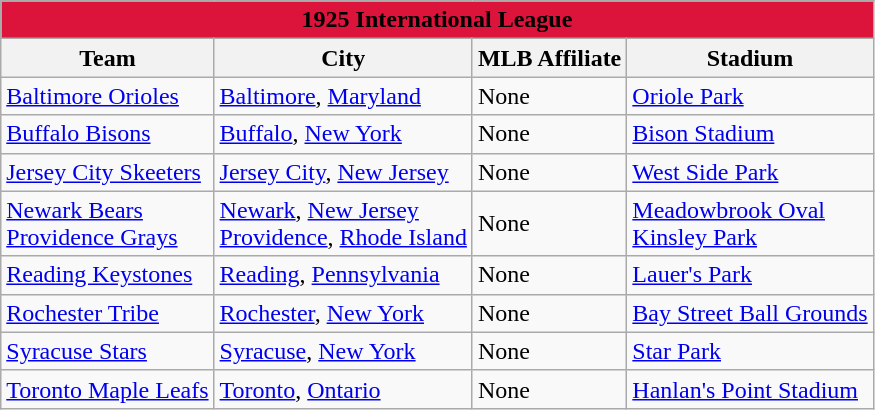<table class="wikitable" style="width:auto">
<tr>
<td bgcolor="#DC143C" align="center" colspan="7"><strong><span>1925 International League</span></strong></td>
</tr>
<tr>
<th>Team</th>
<th>City</th>
<th>MLB Affiliate</th>
<th>Stadium</th>
</tr>
<tr>
<td><a href='#'>Baltimore Orioles</a></td>
<td><a href='#'>Baltimore</a>, <a href='#'>Maryland</a></td>
<td>None</td>
<td><a href='#'>Oriole Park</a></td>
</tr>
<tr>
<td><a href='#'>Buffalo Bisons</a></td>
<td><a href='#'>Buffalo</a>, <a href='#'>New York</a></td>
<td>None</td>
<td><a href='#'>Bison Stadium</a></td>
</tr>
<tr>
<td><a href='#'>Jersey City Skeeters</a></td>
<td><a href='#'>Jersey City</a>, <a href='#'>New Jersey</a></td>
<td>None</td>
<td><a href='#'>West Side Park</a></td>
</tr>
<tr>
<td><a href='#'>Newark Bears</a> <br> <a href='#'>Providence Grays</a></td>
<td><a href='#'>Newark</a>, <a href='#'>New Jersey</a> <br> <a href='#'>Providence</a>, <a href='#'>Rhode Island</a></td>
<td>None</td>
<td><a href='#'>Meadowbrook Oval</a> <br> <a href='#'>Kinsley Park</a></td>
</tr>
<tr>
<td><a href='#'>Reading Keystones</a></td>
<td><a href='#'>Reading</a>, <a href='#'>Pennsylvania</a></td>
<td>None</td>
<td><a href='#'>Lauer's Park</a></td>
</tr>
<tr>
<td><a href='#'>Rochester Tribe</a></td>
<td><a href='#'>Rochester</a>, <a href='#'>New York</a></td>
<td>None</td>
<td><a href='#'>Bay Street Ball Grounds</a></td>
</tr>
<tr>
<td><a href='#'>Syracuse Stars</a></td>
<td><a href='#'>Syracuse</a>, <a href='#'>New York</a></td>
<td>None</td>
<td><a href='#'>Star Park</a></td>
</tr>
<tr>
<td><a href='#'>Toronto Maple Leafs</a></td>
<td><a href='#'>Toronto</a>, <a href='#'>Ontario</a></td>
<td>None</td>
<td><a href='#'>Hanlan's Point Stadium</a></td>
</tr>
</table>
